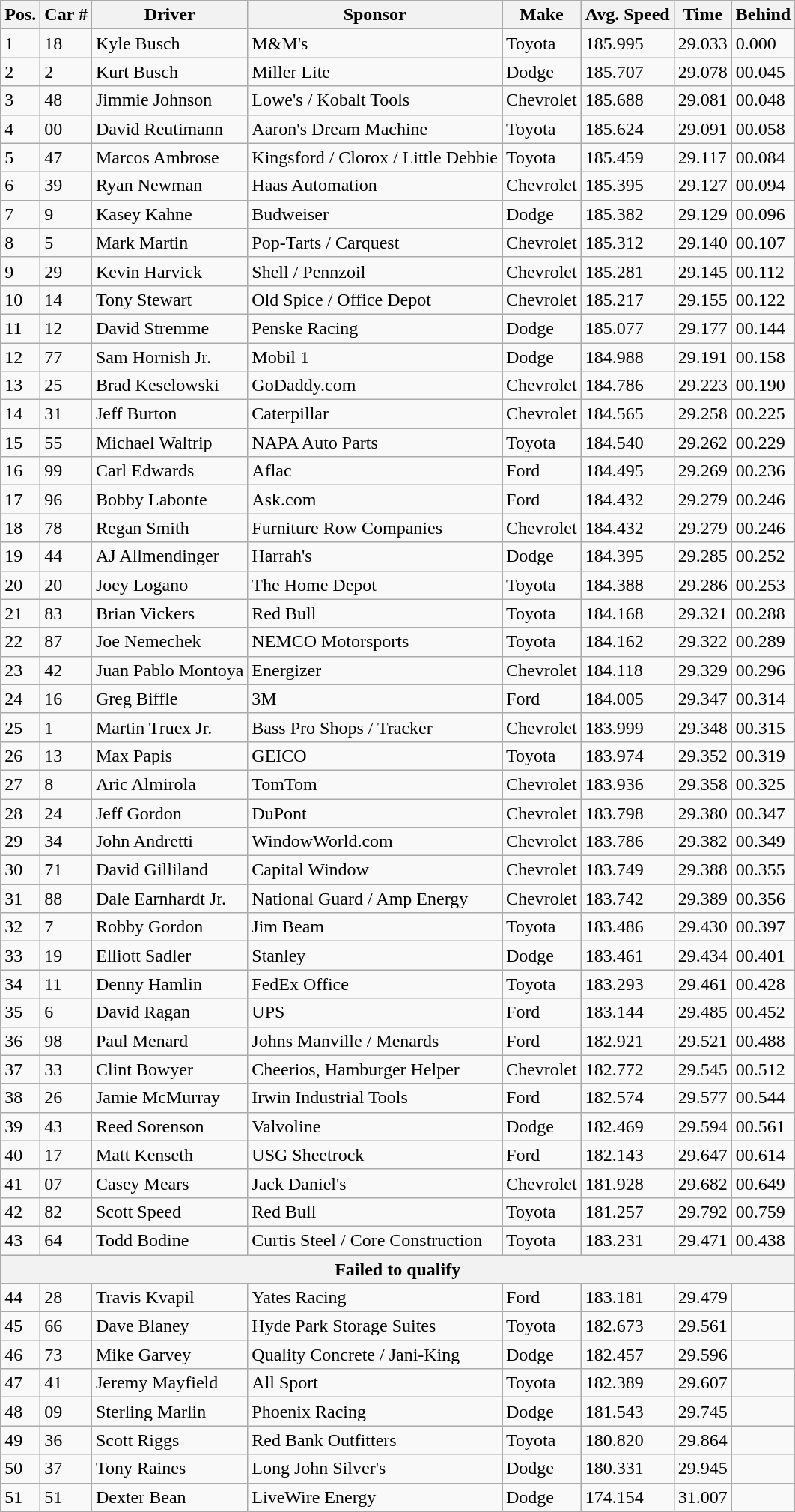<table class="wikitable">
<tr>
<th colspan="1" rowspan="1">Pos.</th>
<th colspan="1" rowspan="1">Car #</th>
<th colspan="1" rowspan="1"><abbr>Driver</abbr></th>
<th>Sponsor</th>
<th colspan="1" rowspan="1"><abbr>Make</abbr></th>
<th colspan="1" rowspan="1">Avg. Speed</th>
<th colspan="1" rowspan="1"><abbr>Time</abbr></th>
<th colspan="1" rowspan="1">Behind</th>
</tr>
<tr>
<td>1</td>
<td>18</td>
<td>Kyle Busch</td>
<td>M&M's</td>
<td>Toyota</td>
<td>185.995</td>
<td>29.033</td>
<td>0.000</td>
</tr>
<tr>
<td>2</td>
<td>2</td>
<td>Kurt Busch</td>
<td>Miller Lite</td>
<td>Dodge</td>
<td>185.707</td>
<td>29.078</td>
<td>00.045</td>
</tr>
<tr>
<td>3</td>
<td>48</td>
<td>Jimmie Johnson</td>
<td>Lowe's / Kobalt Tools</td>
<td>Chevrolet</td>
<td>185.688</td>
<td>29.081</td>
<td>00.048</td>
</tr>
<tr>
<td>4</td>
<td>00</td>
<td>David Reutimann</td>
<td>Aaron's Dream Machine</td>
<td>Toyota</td>
<td>185.624</td>
<td>29.091</td>
<td>00.058</td>
</tr>
<tr>
<td>5</td>
<td>47</td>
<td>Marcos Ambrose</td>
<td>Kingsford / Clorox / Little Debbie</td>
<td>Toyota</td>
<td>185.459</td>
<td>29.117</td>
<td>00.084</td>
</tr>
<tr>
<td>6</td>
<td>39</td>
<td>Ryan Newman</td>
<td>Haas Automation</td>
<td>Chevrolet</td>
<td>185.395</td>
<td>29.127</td>
<td>00.094</td>
</tr>
<tr>
<td>7</td>
<td>9</td>
<td>Kasey Kahne</td>
<td>Budweiser</td>
<td>Dodge</td>
<td>185.382</td>
<td>29.129</td>
<td>00.096</td>
</tr>
<tr>
<td>8</td>
<td>5</td>
<td>Mark Martin</td>
<td>Pop-Tarts / Carquest</td>
<td>Chevrolet</td>
<td>185.312</td>
<td>29.140</td>
<td>00.107</td>
</tr>
<tr>
<td>9</td>
<td>29</td>
<td>Kevin Harvick</td>
<td>Shell / Pennzoil</td>
<td>Chevrolet</td>
<td>185.281</td>
<td>29.145</td>
<td>00.112</td>
</tr>
<tr>
<td>10</td>
<td>14</td>
<td>Tony Stewart</td>
<td>Old Spice / Office Depot</td>
<td>Chevrolet</td>
<td>185.217</td>
<td>29.155</td>
<td>00.122</td>
</tr>
<tr>
<td>11</td>
<td>12</td>
<td>David Stremme</td>
<td>Penske Racing</td>
<td>Dodge</td>
<td>185.077</td>
<td>29.177</td>
<td>00.144</td>
</tr>
<tr>
<td>12</td>
<td>77</td>
<td>Sam Hornish Jr.</td>
<td>Mobil 1</td>
<td>Dodge</td>
<td>184.988</td>
<td>29.191</td>
<td>00.158</td>
</tr>
<tr>
<td>13</td>
<td>25</td>
<td>Brad Keselowski</td>
<td>GoDaddy.com</td>
<td>Chevrolet</td>
<td>184.786</td>
<td>29.223</td>
<td>00.190</td>
</tr>
<tr>
<td>14</td>
<td>31</td>
<td>Jeff Burton</td>
<td>Caterpillar</td>
<td>Chevrolet</td>
<td>184.565</td>
<td>29.258</td>
<td>00.225</td>
</tr>
<tr>
<td>15</td>
<td>55</td>
<td>Michael Waltrip</td>
<td>NAPA Auto Parts</td>
<td>Toyota</td>
<td>184.540</td>
<td>29.262</td>
<td>00.229</td>
</tr>
<tr>
<td>16</td>
<td>99</td>
<td>Carl Edwards</td>
<td>Aflac</td>
<td>Ford</td>
<td>184.495</td>
<td>29.269</td>
<td>00.236</td>
</tr>
<tr>
<td>17</td>
<td>96</td>
<td>Bobby Labonte</td>
<td>Ask.com</td>
<td>Ford</td>
<td>184.432</td>
<td>29.279</td>
<td>00.246</td>
</tr>
<tr>
<td>18</td>
<td>78</td>
<td>Regan Smith</td>
<td>Furniture Row Companies</td>
<td>Chevrolet</td>
<td>184.432</td>
<td>29.279</td>
<td>00.246</td>
</tr>
<tr>
<td>19</td>
<td>44</td>
<td>AJ Allmendinger</td>
<td>Harrah's</td>
<td>Dodge</td>
<td>184.395</td>
<td>29.285</td>
<td>00.252</td>
</tr>
<tr>
<td>20</td>
<td>20</td>
<td>Joey Logano</td>
<td>The Home Depot</td>
<td>Toyota</td>
<td>184.388</td>
<td>29.286</td>
<td>00.253</td>
</tr>
<tr>
<td>21</td>
<td>83</td>
<td>Brian Vickers</td>
<td>Red Bull</td>
<td>Toyota</td>
<td>184.168</td>
<td>29.321</td>
<td>00.288</td>
</tr>
<tr>
<td>22</td>
<td>87</td>
<td>Joe Nemechek</td>
<td>NEMCO Motorsports</td>
<td>Toyota</td>
<td>184.162</td>
<td>29.322</td>
<td>00.289</td>
</tr>
<tr>
<td>23</td>
<td>42</td>
<td>Juan Pablo Montoya</td>
<td>Energizer</td>
<td>Chevrolet</td>
<td>184.118</td>
<td>29.329</td>
<td>00.296</td>
</tr>
<tr>
<td>24</td>
<td>16</td>
<td>Greg Biffle</td>
<td>3M</td>
<td>Ford</td>
<td>184.005</td>
<td>29.347</td>
<td>00.314</td>
</tr>
<tr>
<td>25</td>
<td>1</td>
<td>Martin Truex Jr.</td>
<td>Bass Pro Shops / Tracker</td>
<td>Chevrolet</td>
<td>183.999</td>
<td>29.348</td>
<td>00.315</td>
</tr>
<tr>
<td>26</td>
<td>13</td>
<td>Max Papis</td>
<td>GEICO</td>
<td>Toyota</td>
<td>183.974</td>
<td>29.352</td>
<td>00.319</td>
</tr>
<tr>
<td>27</td>
<td>8</td>
<td>Aric Almirola</td>
<td>TomTom</td>
<td>Chevrolet</td>
<td>183.936</td>
<td>29.358</td>
<td>00.325</td>
</tr>
<tr>
<td>28</td>
<td>24</td>
<td>Jeff Gordon</td>
<td>DuPont</td>
<td>Chevrolet</td>
<td>183.798</td>
<td>29.380</td>
<td>00.347</td>
</tr>
<tr>
<td>29</td>
<td>34</td>
<td>John Andretti</td>
<td>WindowWorld.com</td>
<td>Chevrolet</td>
<td>183.786</td>
<td>29.382</td>
<td>00.349</td>
</tr>
<tr>
<td>30</td>
<td>71</td>
<td>David Gilliland</td>
<td>Capital Window</td>
<td>Chevrolet</td>
<td>183.749</td>
<td>29.388</td>
<td>00.355</td>
</tr>
<tr>
<td>31</td>
<td>88</td>
<td>Dale Earnhardt Jr.</td>
<td>National Guard / Amp Energy</td>
<td>Chevrolet</td>
<td>183.742</td>
<td>29.389</td>
<td>00.356</td>
</tr>
<tr>
<td>32</td>
<td>7</td>
<td>Robby Gordon</td>
<td>Jim Beam</td>
<td>Toyota</td>
<td>183.486</td>
<td>29.430</td>
<td>00.397</td>
</tr>
<tr>
<td>33</td>
<td>19</td>
<td>Elliott Sadler</td>
<td>Stanley</td>
<td>Dodge</td>
<td>183.461</td>
<td>29.434</td>
<td>00.401</td>
</tr>
<tr>
<td>34</td>
<td>11</td>
<td>Denny Hamlin</td>
<td>FedEx Office</td>
<td>Toyota</td>
<td>183.293</td>
<td>29.461</td>
<td>00.428</td>
</tr>
<tr>
<td>35</td>
<td>6</td>
<td>David Ragan</td>
<td>UPS</td>
<td>Ford</td>
<td>183.144</td>
<td>29.485</td>
<td>00.452</td>
</tr>
<tr>
<td>36</td>
<td>98</td>
<td>Paul Menard</td>
<td>Johns Manville / Menards</td>
<td>Ford</td>
<td>182.921</td>
<td>29.521</td>
<td>00.488</td>
</tr>
<tr>
<td>37</td>
<td>33</td>
<td>Clint Bowyer</td>
<td>Cheerios, Hamburger Helper</td>
<td>Chevrolet</td>
<td>182.772</td>
<td>29.545</td>
<td>00.512</td>
</tr>
<tr>
<td>38</td>
<td>26</td>
<td>Jamie McMurray</td>
<td>Irwin Industrial Tools</td>
<td>Ford</td>
<td>182.574</td>
<td>29.577</td>
<td>00.544</td>
</tr>
<tr>
<td>39</td>
<td>43</td>
<td>Reed Sorenson</td>
<td>Valvoline</td>
<td>Dodge</td>
<td>182.469</td>
<td>29.594</td>
<td>00.561</td>
</tr>
<tr>
<td>40</td>
<td>17</td>
<td>Matt Kenseth</td>
<td>USG Sheetrock</td>
<td>Ford</td>
<td>182.143</td>
<td>29.647</td>
<td>00.614</td>
</tr>
<tr>
<td>41</td>
<td>07</td>
<td>Casey Mears</td>
<td>Jack Daniel's</td>
<td>Chevrolet</td>
<td>181.928</td>
<td>29.682</td>
<td>00.649</td>
</tr>
<tr>
<td>42</td>
<td>82</td>
<td>Scott Speed</td>
<td>Red Bull</td>
<td>Toyota</td>
<td>181.257</td>
<td>29.792</td>
<td>00.759</td>
</tr>
<tr>
<td>43</td>
<td>64</td>
<td>Todd Bodine</td>
<td>Curtis Steel / Core Construction</td>
<td>Toyota</td>
<td>183.231</td>
<td>29.471</td>
<td>00.438</td>
</tr>
<tr>
<th colspan="8">Failed to qualify</th>
</tr>
<tr>
<td>44</td>
<td>28</td>
<td>Travis Kvapil</td>
<td>Yates Racing</td>
<td>Ford</td>
<td>183.181</td>
<td>29.479</td>
<td></td>
</tr>
<tr>
<td>45</td>
<td>66</td>
<td>Dave Blaney</td>
<td>Hyde Park Storage Suites</td>
<td>Toyota</td>
<td>182.673</td>
<td>29.561</td>
<td></td>
</tr>
<tr>
<td>46</td>
<td>73</td>
<td>Mike Garvey</td>
<td>Quality Concrete / Jani-King</td>
<td>Dodge</td>
<td>182.457</td>
<td>29.596</td>
<td></td>
</tr>
<tr>
<td>47</td>
<td>41</td>
<td>Jeremy Mayfield</td>
<td>All Sport</td>
<td>Toyota</td>
<td>182.389</td>
<td>29.607</td>
<td></td>
</tr>
<tr>
<td>48</td>
<td>09</td>
<td>Sterling Marlin</td>
<td>Phoenix Racing</td>
<td>Dodge</td>
<td>181.543</td>
<td>29.745</td>
<td></td>
</tr>
<tr>
<td>49</td>
<td>36</td>
<td>Scott Riggs</td>
<td>Red Bank Outfitters</td>
<td>Toyota</td>
<td>180.820</td>
<td>29.864</td>
<td></td>
</tr>
<tr>
<td>50</td>
<td>37</td>
<td>Tony Raines</td>
<td>Long John Silver's</td>
<td>Dodge</td>
<td>180.331</td>
<td>29.945</td>
<td></td>
</tr>
<tr>
<td>51</td>
<td>51</td>
<td>Dexter Bean</td>
<td>LiveWire Energy</td>
<td>Dodge</td>
<td>174.154</td>
<td>31.007</td>
<td></td>
</tr>
</table>
